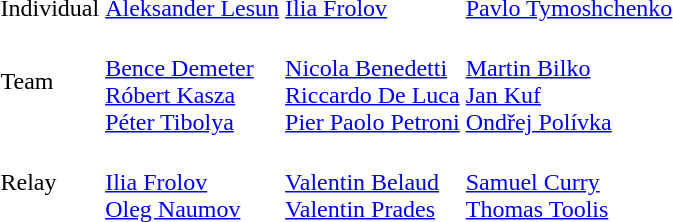<table>
<tr>
<td>Individual</td>
<td> <a href='#'>Aleksander Lesun</a></td>
<td> <a href='#'>Ilia Frolov</a></td>
<td> <a href='#'>Pavlo Tymoshchenko</a></td>
</tr>
<tr>
<td>Team</td>
<td><br><a href='#'>Bence Demeter</a><br><a href='#'>Róbert Kasza</a><br><a href='#'>Péter Tibolya</a></td>
<td><br><a href='#'>Nicola Benedetti</a><br><a href='#'>Riccardo De Luca</a><br><a href='#'>Pier Paolo Petroni</a></td>
<td><br><a href='#'>Martin Bilko</a><br><a href='#'>Jan Kuf</a><br><a href='#'>Ondřej Polívka</a></td>
</tr>
<tr>
<td>Relay</td>
<td><br><a href='#'>Ilia Frolov</a><br><a href='#'>Oleg Naumov</a></td>
<td><br><a href='#'>Valentin Belaud</a><br><a href='#'>Valentin Prades</a></td>
<td><br><a href='#'>Samuel Curry</a><br><a href='#'>Thomas Toolis</a></td>
</tr>
</table>
